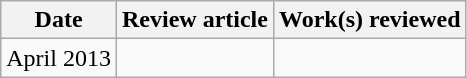<table class='wikitable sortable'>
<tr>
<th>Date</th>
<th class='unsortable'>Review article</th>
<th class='unsortable'>Work(s) reviewed</th>
</tr>
<tr>
<td>April 2013</td>
<td></td>
<td></td>
</tr>
</table>
